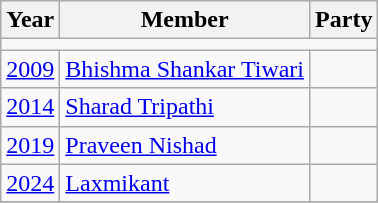<table class="wikitable">
<tr>
<th>Year</th>
<th>Member</th>
<th colspan=2>Party</th>
</tr>
<tr>
<td colspan=4></td>
</tr>
<tr>
<td><a href='#'>2009</a></td>
<td><a href='#'>Bhishma Shankar Tiwari</a></td>
<td></td>
</tr>
<tr>
<td><a href='#'>2014</a></td>
<td><a href='#'>Sharad Tripathi</a></td>
<td></td>
</tr>
<tr>
<td><a href='#'>2019</a></td>
<td><a href='#'>Praveen Nishad</a></td>
</tr>
<tr>
<td><a href='#'>2024</a></td>
<td><a href='#'>Laxmikant</a></td>
<td></td>
</tr>
<tr>
</tr>
</table>
